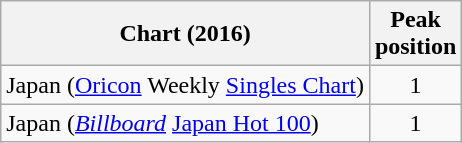<table class="wikitable sortable" border="1">
<tr>
<th>Chart (2016)</th>
<th>Peak<br>position</th>
</tr>
<tr>
<td>Japan (<a href='#'>Oricon</a> Weekly <a href='#'>Singles Chart</a>)</td>
<td style="text-align:center;">1</td>
</tr>
<tr>
<td>Japan (<em><a href='#'>Billboard</a></em> <a href='#'>Japan Hot 100</a>)</td>
<td style="text-align:center;">1</td>
</tr>
</table>
